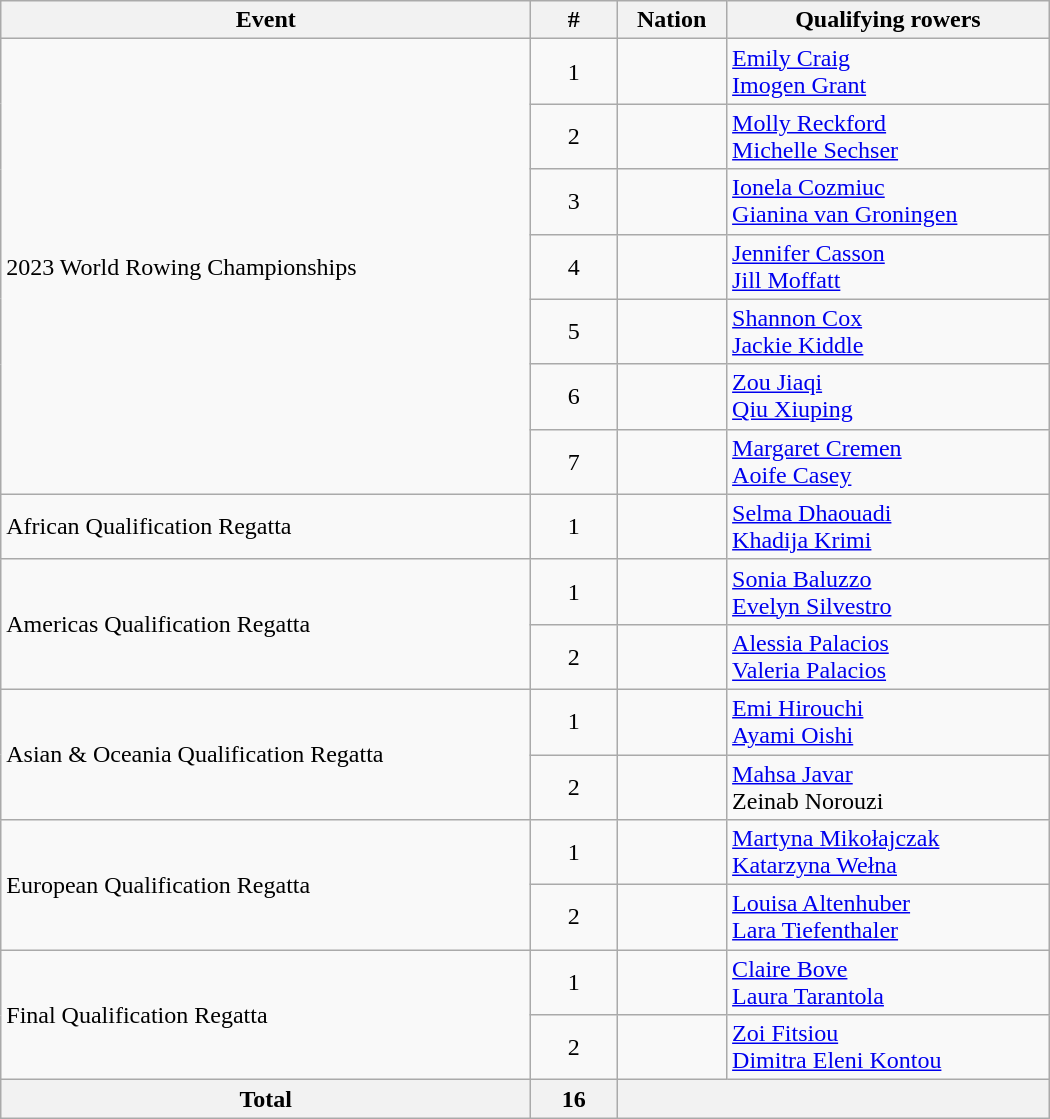<table class="wikitable"  style="width:700px; text-align:center;">
<tr>
<th>Event</th>
<th width=50>#</th>
<th>Nation</th>
<th>Qualifying rowers</th>
</tr>
<tr>
<td rowspan=7 align=left>2023 World Rowing Championships</td>
<td>1</td>
<td align=left></td>
<td align=left><a href='#'>Emily Craig</a><br><a href='#'>Imogen Grant</a></td>
</tr>
<tr>
<td>2</td>
<td align=left></td>
<td align=left><a href='#'>Molly Reckford</a><br><a href='#'>Michelle Sechser</a></td>
</tr>
<tr>
<td>3</td>
<td align=left></td>
<td align=left><a href='#'>Ionela Cozmiuc</a><br><a href='#'>Gianina van Groningen</a></td>
</tr>
<tr>
<td>4</td>
<td align=left></td>
<td align=left><a href='#'>Jennifer Casson</a><br><a href='#'>Jill Moffatt</a></td>
</tr>
<tr>
<td>5</td>
<td align=left></td>
<td align=left><a href='#'>Shannon Cox</a><br><a href='#'>Jackie Kiddle</a></td>
</tr>
<tr>
<td>6</td>
<td align=left></td>
<td align=left><a href='#'>Zou Jiaqi</a><br><a href='#'>Qiu Xiuping</a></td>
</tr>
<tr>
<td>7</td>
<td align=left></td>
<td align=left><a href='#'>Margaret Cremen</a><br><a href='#'>Aoife Casey</a></td>
</tr>
<tr>
<td align=left>African Qualification Regatta</td>
<td>1</td>
<td align=left></td>
<td align=left><a href='#'>Selma Dhaouadi</a><br><a href='#'>Khadija Krimi</a></td>
</tr>
<tr>
<td rowspan=2 align=left>Americas Qualification Regatta</td>
<td>1</td>
<td align=left></td>
<td align=left><a href='#'>Sonia Baluzzo</a><br><a href='#'>Evelyn Silvestro</a></td>
</tr>
<tr>
<td>2</td>
<td align=left></td>
<td align=left><a href='#'>Alessia Palacios</a><br><a href='#'>Valeria Palacios</a></td>
</tr>
<tr>
<td rowspan=2 align=left>Asian & Oceania Qualification Regatta</td>
<td>1</td>
<td align=left></td>
<td align=left><a href='#'>Emi Hirouchi</a><br><a href='#'>Ayami Oishi</a></td>
</tr>
<tr>
<td>2</td>
<td align=left></td>
<td align=left><a href='#'>Mahsa Javar</a><br>Zeinab Norouzi</td>
</tr>
<tr>
<td rowspan=2 align=left>European Qualification Regatta</td>
<td>1</td>
<td align=left></td>
<td align=left><a href='#'>Martyna Mikołajczak</a><br><a href='#'>Katarzyna Wełna</a></td>
</tr>
<tr>
<td>2</td>
<td align=left></td>
<td align=left><a href='#'>Louisa Altenhuber</a><br><a href='#'>Lara Tiefenthaler</a></td>
</tr>
<tr>
<td rowspan=2 align=left>Final Qualification Regatta</td>
<td>1</td>
<td align=left></td>
<td align=left><a href='#'>Claire Bove</a><br><a href='#'>Laura Tarantola</a></td>
</tr>
<tr>
<td>2</td>
<td align=left></td>
<td align=left><a href='#'>Zoi Fitsiou</a><br><a href='#'>Dimitra Eleni Kontou</a></td>
</tr>
<tr>
<th>Total</th>
<th>16</th>
<th colspan=2></th>
</tr>
</table>
